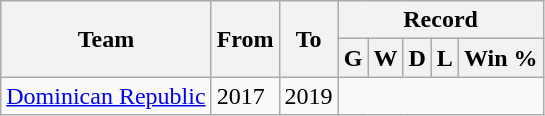<table class="wikitable" style="text-align: center">
<tr>
<th rowspan="2">Team</th>
<th rowspan="2">From</th>
<th rowspan="2">To</th>
<th colspan="5">Record</th>
</tr>
<tr>
<th>G</th>
<th>W</th>
<th>D</th>
<th>L</th>
<th>Win %</th>
</tr>
<tr>
<td align=left><a href='#'>Dominican Republic</a></td>
<td align=left>2017</td>
<td align=left>2019<br></td>
</tr>
</table>
